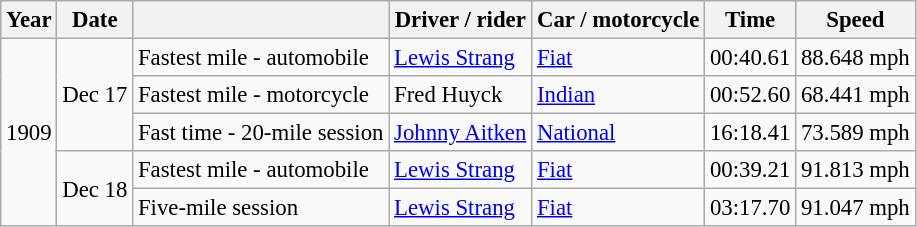<table class="wikitable" style="font-size: 95%;">
<tr>
<th>Year</th>
<th>Date</th>
<th></th>
<th>Driver / rider</th>
<th>Car / motorcycle</th>
<th>Time</th>
<th>Speed</th>
</tr>
<tr>
<td rowspan="5">1909</td>
<td rowspan="3">Dec 17</td>
<td>Fastest mile - automobile</td>
<td> <a href='#'>Lewis Strang</a></td>
<td><a href='#'>Fiat</a></td>
<td>00:40.61</td>
<td>88.648 mph</td>
</tr>
<tr>
<td>Fastest mile - motorcycle</td>
<td> Fred Huyck</td>
<td><a href='#'>Indian</a></td>
<td>00:52.60</td>
<td>68.441 mph</td>
</tr>
<tr>
<td>Fast time - 20-mile session</td>
<td> <a href='#'>Johnny Aitken</a></td>
<td><a href='#'>National</a></td>
<td>16:18.41</td>
<td>73.589 mph</td>
</tr>
<tr>
<td rowspan="2">Dec 18</td>
<td>Fastest mile - automobile</td>
<td> <a href='#'>Lewis Strang</a></td>
<td><a href='#'>Fiat</a></td>
<td>00:39.21</td>
<td>91.813 mph</td>
</tr>
<tr>
<td>Five-mile session</td>
<td> <a href='#'>Lewis Strang</a></td>
<td><a href='#'>Fiat</a></td>
<td>03:17.70</td>
<td>91.047 mph</td>
</tr>
</table>
